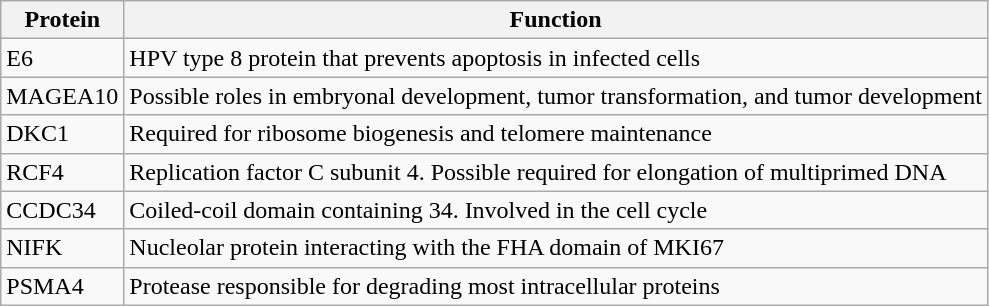<table class="wikitable">
<tr>
<th>Protein</th>
<th>Function</th>
</tr>
<tr>
<td>E6</td>
<td>HPV type 8 protein that prevents apoptosis in infected cells</td>
</tr>
<tr>
<td>MAGEA10</td>
<td>Possible roles in embryonal development, tumor transformation, and tumor development</td>
</tr>
<tr>
<td>DKC1</td>
<td>Required for ribosome biogenesis and telomere maintenance</td>
</tr>
<tr>
<td>RCF4</td>
<td>Replication factor C subunit 4. Possible required for elongation of multiprimed DNA</td>
</tr>
<tr>
<td>CCDC34</td>
<td>Coiled-coil domain containing 34. Involved in the cell cycle</td>
</tr>
<tr>
<td>NIFK</td>
<td>Nucleolar protein interacting with the FHA domain of MKI67</td>
</tr>
<tr>
<td>PSMA4</td>
<td>Protease responsible for degrading most intracellular proteins</td>
</tr>
</table>
